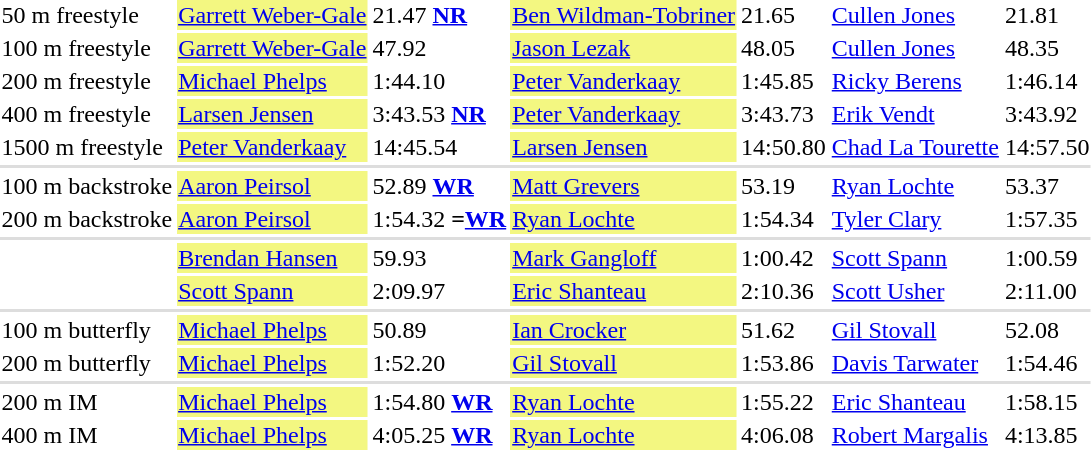<table>
<tr valign="top">
<td>50 m freestyle</td>
<td bgcolor=#F3F781><a href='#'>Garrett Weber-Gale</a></td>
<td>21.47 <strong><a href='#'>NR</a></strong></td>
<td bgcolor=#F3F781><a href='#'>Ben Wildman-Tobriner</a></td>
<td>21.65</td>
<td><a href='#'>Cullen Jones</a></td>
<td>21.81</td>
</tr>
<tr valign="top">
<td>100 m freestyle</td>
<td bgcolor=#F3F781><a href='#'>Garrett Weber-Gale</a></td>
<td>47.92</td>
<td bgcolor=#F3F781><a href='#'>Jason Lezak</a></td>
<td>48.05</td>
<td><a href='#'>Cullen Jones</a></td>
<td>48.35</td>
</tr>
<tr valign="top">
<td>200 m freestyle</td>
<td bgcolor=#F3F781><a href='#'>Michael Phelps</a></td>
<td>1:44.10</td>
<td bgcolor=#F3F781><a href='#'>Peter Vanderkaay</a></td>
<td>1:45.85</td>
<td><a href='#'>Ricky Berens</a></td>
<td>1:46.14</td>
</tr>
<tr valign="top">
<td>400 m freestyle</td>
<td bgcolor=#F3F781><a href='#'>Larsen Jensen</a></td>
<td>3:43.53 <strong><a href='#'>NR</a></strong></td>
<td bgcolor=#F3F781><a href='#'>Peter Vanderkaay</a></td>
<td>3:43.73</td>
<td><a href='#'>Erik Vendt</a></td>
<td>3:43.92</td>
</tr>
<tr valign="top">
<td>1500 m freestyle</td>
<td bgcolor=#F3F781><a href='#'>Peter Vanderkaay</a></td>
<td>14:45.54</td>
<td bgcolor=#F3F781><a href='#'>Larsen Jensen</a></td>
<td>14:50.80</td>
<td><a href='#'>Chad La Tourette</a></td>
<td>14:57.50</td>
</tr>
<tr bgcolor=#DDDDDD>
<td colspan=7></td>
</tr>
<tr valign="top">
<td>100 m backstroke</td>
<td bgcolor=#F3F781><a href='#'>Aaron Peirsol</a></td>
<td>52.89 <strong><a href='#'>WR</a></strong></td>
<td bgcolor=#F3F781><a href='#'>Matt Grevers</a></td>
<td>53.19</td>
<td><a href='#'>Ryan Lochte</a></td>
<td>53.37</td>
</tr>
<tr valign="top">
<td>200 m backstroke</td>
<td bgcolor=#F3F781><a href='#'>Aaron Peirsol</a></td>
<td>1:54.32 <strong>=<a href='#'>WR</a></strong></td>
<td bgcolor=#F3F781><a href='#'>Ryan Lochte</a></td>
<td>1:54.34</td>
<td><a href='#'>Tyler Clary</a></td>
<td>1:57.35</td>
</tr>
<tr bgcolor=#DDDDDD>
<td colspan=7></td>
</tr>
<tr valign="top">
<td></td>
<td bgcolor=#F3F781><a href='#'>Brendan Hansen</a></td>
<td>59.93</td>
<td bgcolor=#F3F781><a href='#'>Mark Gangloff</a></td>
<td>1:00.42</td>
<td><a href='#'>Scott Spann</a></td>
<td>1:00.59</td>
</tr>
<tr valign="top">
<td></td>
<td bgcolor=#F3F781><a href='#'>Scott Spann</a></td>
<td>2:09.97</td>
<td bgcolor=#F3F781><a href='#'>Eric Shanteau</a></td>
<td>2:10.36</td>
<td><a href='#'>Scott Usher</a></td>
<td>2:11.00</td>
</tr>
<tr bgcolor=#DDDDDD>
<td colspan=7></td>
</tr>
<tr valign="top">
<td>100 m butterfly</td>
<td bgcolor=#F3F781><a href='#'>Michael Phelps</a></td>
<td>50.89</td>
<td bgcolor=#F3F781><a href='#'>Ian Crocker</a></td>
<td>51.62</td>
<td><a href='#'>Gil Stovall</a></td>
<td>52.08</td>
</tr>
<tr valign="top">
<td>200 m butterfly</td>
<td bgcolor=#F3F781><a href='#'>Michael Phelps</a></td>
<td>1:52.20</td>
<td bgcolor=#F3F781><a href='#'>Gil Stovall</a></td>
<td>1:53.86</td>
<td><a href='#'>Davis Tarwater</a></td>
<td>1:54.46</td>
</tr>
<tr bgcolor=#DDDDDD>
<td colspan=7></td>
</tr>
<tr valign="top">
<td>200 m IM</td>
<td bgcolor=#F3F781><a href='#'>Michael Phelps</a></td>
<td>1:54.80 <strong><a href='#'>WR</a></strong></td>
<td bgcolor=#F3F781><a href='#'>Ryan Lochte</a></td>
<td>1:55.22</td>
<td><a href='#'>Eric Shanteau</a></td>
<td>1:58.15</td>
</tr>
<tr valign="top">
<td>400 m IM</td>
<td bgcolor=#F3F781><a href='#'>Michael Phelps</a></td>
<td>4:05.25 <strong><a href='#'>WR</a></strong></td>
<td bgcolor=#F3F781><a href='#'>Ryan Lochte</a></td>
<td>4:06.08</td>
<td><a href='#'>Robert Margalis</a></td>
<td>4:13.85</td>
</tr>
</table>
